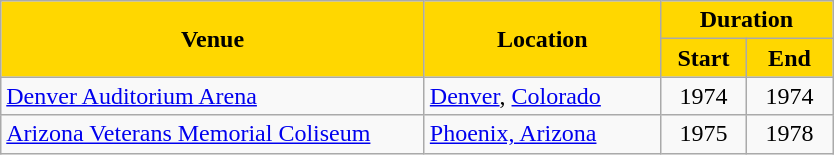<table class="wikitable" style="text-align:left">
<tr>
<th style="background:#FFD700;" rowspan="2" width="275px">Venue</th>
<th style="background:#FFD700;" rowspan="2" width="150px">Location</th>
<th style="background:#FFD700;" colspan="2">Duration</th>
</tr>
<tr>
<th style="background:#FFD700;" width="50px">Start</th>
<th style="background:#FFD700;" width="50px">End</th>
</tr>
<tr>
<td><a href='#'>Denver Auditorium Arena</a></td>
<td><a href='#'>Denver</a>, <a href='#'>Colorado</a></td>
<td align="center">1974</td>
<td align="center">1974</td>
</tr>
<tr>
<td><a href='#'>Arizona Veterans Memorial Coliseum</a></td>
<td><a href='#'>Phoenix, Arizona</a></td>
<td align="center">1975</td>
<td align="center">1978</td>
</tr>
</table>
